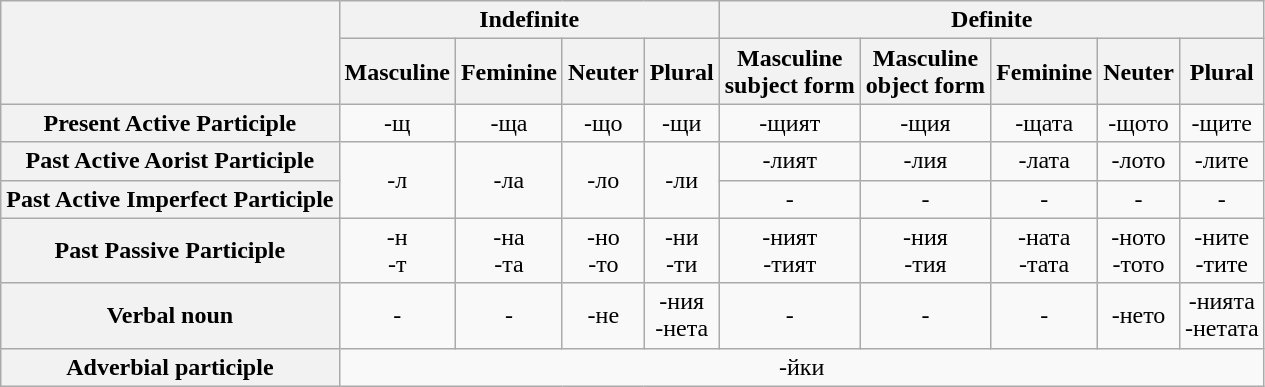<table class="wikitable" style="text-align: center;">
<tr>
<th rowspan="2"></th>
<th colspan="4">Indefinite</th>
<th colspan="5">Definite</th>
</tr>
<tr>
<th>Masculine</th>
<th>Feminine</th>
<th>Neuter</th>
<th>Plural</th>
<th>Masculine<br>subject form</th>
<th>Masculine<br>object form</th>
<th>Feminine</th>
<th>Neuter</th>
<th>Plural</th>
</tr>
<tr>
<th>Present Active Participle</th>
<td>-щ </td>
<td>-ща </td>
<td>-що </td>
<td>-щи </td>
<td>-щият </td>
<td>-щия </td>
<td>-щата </td>
<td>-щото </td>
<td>-щите </td>
</tr>
<tr>
<th>Past Active Aorist Participle</th>
<td rowspan="2">-л </td>
<td rowspan="2">-ла </td>
<td rowspan="2">-ло </td>
<td rowspan="2">-ли </td>
<td>-лият </td>
<td>-лия </td>
<td>-лата </td>
<td>-лото </td>
<td>-лите </td>
</tr>
<tr>
<th>Past Active Imperfect Participle</th>
<td>-</td>
<td>-</td>
<td>-</td>
<td>-</td>
<td>-</td>
</tr>
<tr>
<th>Past Passive Participle</th>
<td>-н  <br> -т </td>
<td>-на  <br> -та </td>
<td>-но  <br> -то </td>
<td>-ни  <br> -ти </td>
<td>-ният  <br> -тият </td>
<td>-ния  <br> -тия </td>
<td>-ната  <br> -тата </td>
<td>-ното  <br> -тото </td>
<td>-ните  <br> -тите </td>
</tr>
<tr>
<th>Verbal noun</th>
<td>-</td>
<td>-</td>
<td>-не </td>
<td>-ния  <br> -нета </td>
<td>-</td>
<td>-</td>
<td>-</td>
<td>-нето </td>
<td>-нията  <br> -нетата </td>
</tr>
<tr>
<th>Adverbial participle</th>
<td colspan="9">-йки </td>
</tr>
</table>
